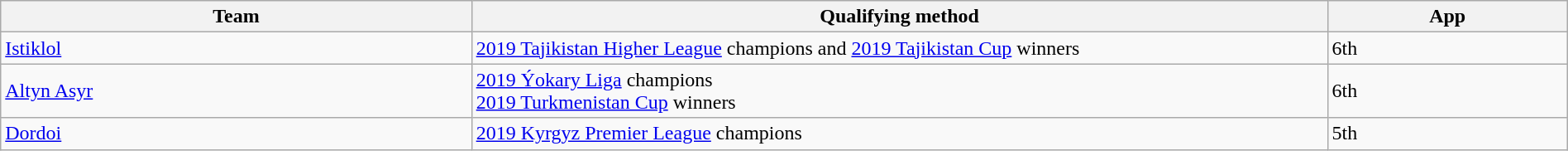<table class="wikitable" style="table-layout:fixed;width:100%;">
<tr>
<th width=30%>Team</th>
<th width=55%>Qualifying method</th>
<th width=15%>App </th>
</tr>
<tr>
<td> <a href='#'>Istiklol</a></td>
<td><a href='#'>2019 Tajikistan Higher League</a> champions and <a href='#'>2019 Tajikistan Cup</a> winners</td>
<td>6th </td>
</tr>
<tr>
<td> <a href='#'>Altyn Asyr</a></td>
<td><a href='#'>2019 Ýokary Liga</a> champions<br><a href='#'>2019 Turkmenistan Cup</a> winners</td>
<td>6th </td>
</tr>
<tr>
<td> <a href='#'>Dordoi</a></td>
<td><a href='#'>2019 Kyrgyz Premier League</a> champions</td>
<td>5th </td>
</tr>
</table>
